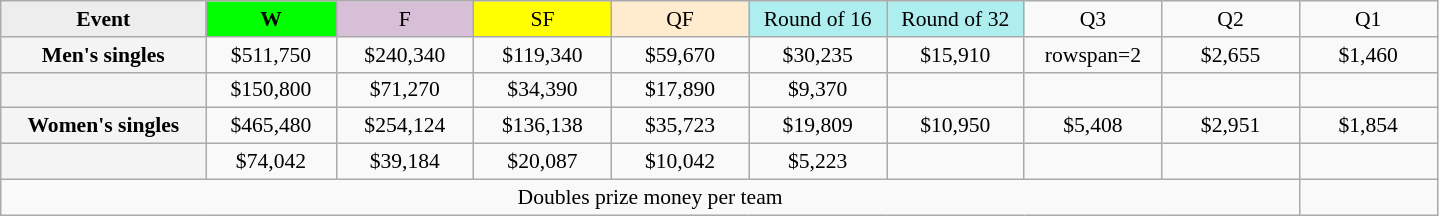<table class=wikitable style=font-size:90%;text-align:center>
<tr>
<td style="width:130px; background:#ededed;"><strong>Event</strong></td>
<td style="width:80px; background:lime;"><strong>W</strong></td>
<td style="width:85px; background:thistle;">F</td>
<td style="width:85px; background:#ff0;">SF</td>
<td style="width:85px; background:#ffebcd;">QF</td>
<td style="width:85px; background:#afeeee;">Round of 16</td>
<td style="width:85px; background:#afeeee;">Round of 32</td>
<td width=85>Q3</td>
<td width=85>Q2</td>
<td width=85>Q1</td>
</tr>
<tr>
<td style="background:#f4f4f4;"><strong>Men's singles</strong></td>
<td>$511,750</td>
<td>$240,340</td>
<td>$119,340</td>
<td>$59,670</td>
<td>$30,235</td>
<td>$15,910</td>
<td>rowspan=2 </td>
<td>$2,655</td>
<td>$1,460</td>
</tr>
<tr>
<td style="background:#f4f4f4;"><strong></strong></td>
<td>$150,800</td>
<td>$71,270</td>
<td>$34,390</td>
<td>$17,890</td>
<td>$9,370</td>
<td></td>
<td></td>
<td></td>
</tr>
<tr>
<td style="background:#f4f4f4;"><strong>Women's singles</strong></td>
<td>$465,480</td>
<td>$254,124</td>
<td>$136,138</td>
<td>$35,723</td>
<td>$19,809</td>
<td>$10,950</td>
<td>$5,408</td>
<td>$2,951</td>
<td>$1,854</td>
</tr>
<tr>
<td style="background:#f4f4f4;"><strong></strong></td>
<td>$74,042</td>
<td>$39,184</td>
<td>$20,087</td>
<td>$10,042</td>
<td>$5,223</td>
<td></td>
<td></td>
<td></td>
<td></td>
</tr>
<tr>
<td colspan=9>Doubles prize money per team</td>
</tr>
</table>
